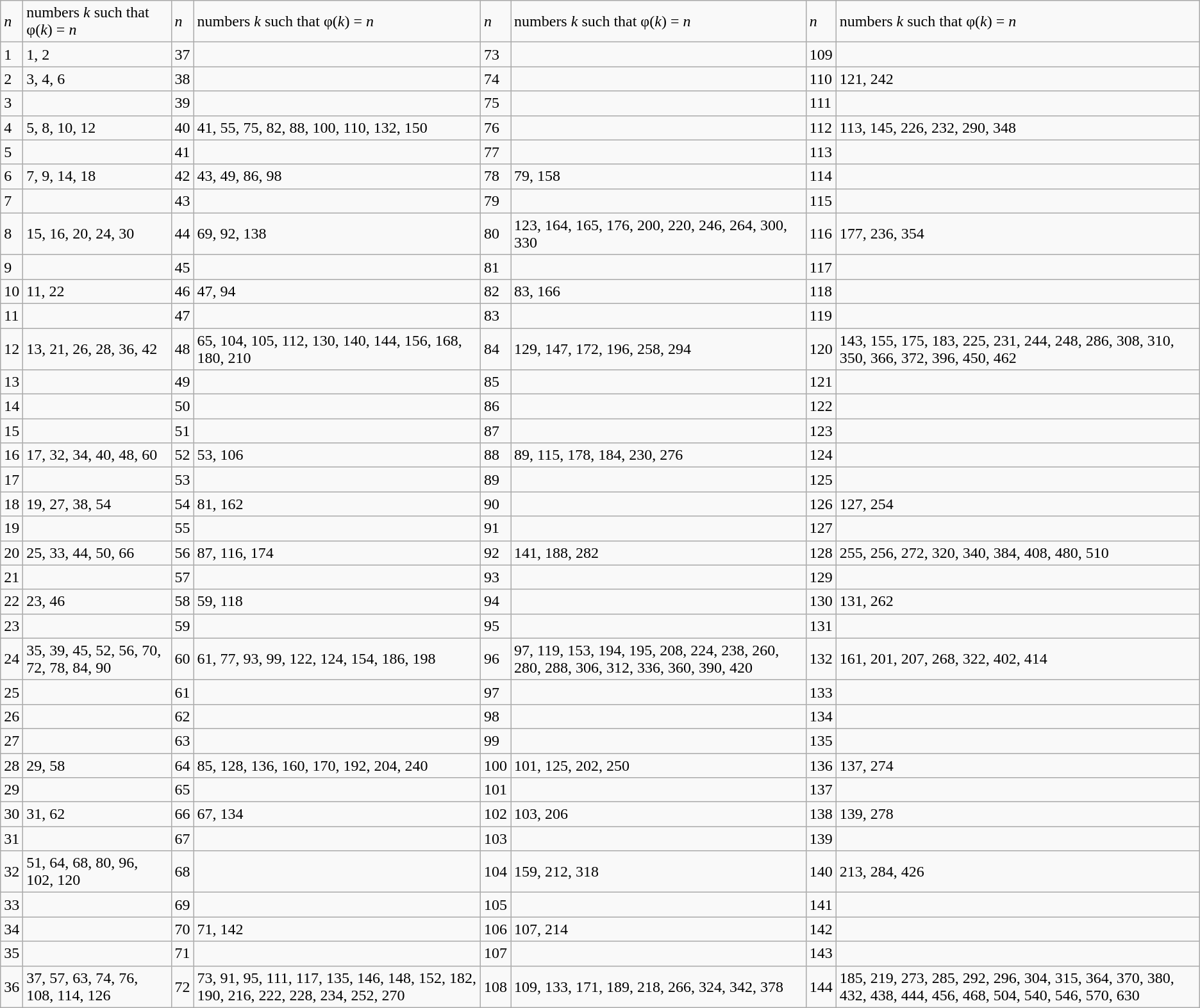<table class="wikitable">
<tr>
<td><em>n</em></td>
<td>numbers <em>k</em> such that φ(<em>k</em>) = <em>n</em></td>
<td><em>n</em></td>
<td>numbers <em>k</em> such that φ(<em>k</em>) = <em>n</em></td>
<td><em>n</em></td>
<td>numbers <em>k</em> such that φ(<em>k</em>) = <em>n</em></td>
<td><em>n</em></td>
<td>numbers <em>k</em> such that φ(<em>k</em>) = <em>n</em></td>
</tr>
<tr>
<td>1</td>
<td>1, 2</td>
<td>37</td>
<td></td>
<td>73</td>
<td></td>
<td>109</td>
<td></td>
</tr>
<tr>
<td>2</td>
<td>3, 4, 6</td>
<td>38</td>
<td></td>
<td>74</td>
<td></td>
<td>110</td>
<td>121, 242</td>
</tr>
<tr>
<td>3</td>
<td></td>
<td>39</td>
<td></td>
<td>75</td>
<td></td>
<td>111</td>
<td></td>
</tr>
<tr>
<td>4</td>
<td>5, 8, 10, 12</td>
<td>40</td>
<td>41, 55, 75, 82, 88, 100, 110, 132, 150</td>
<td>76</td>
<td></td>
<td>112</td>
<td>113, 145, 226, 232, 290, 348</td>
</tr>
<tr>
<td>5</td>
<td></td>
<td>41</td>
<td></td>
<td>77</td>
<td></td>
<td>113</td>
<td></td>
</tr>
<tr>
<td>6</td>
<td>7, 9, 14, 18</td>
<td>42</td>
<td>43, 49, 86, 98</td>
<td>78</td>
<td>79, 158</td>
<td>114</td>
<td></td>
</tr>
<tr>
<td>7</td>
<td></td>
<td>43</td>
<td></td>
<td>79</td>
<td></td>
<td>115</td>
<td></td>
</tr>
<tr>
<td>8</td>
<td>15, 16, 20, 24, 30</td>
<td>44</td>
<td>69, 92, 138</td>
<td>80</td>
<td>123, 164, 165, 176, 200, 220, 246, 264, 300, 330</td>
<td>116</td>
<td>177, 236, 354</td>
</tr>
<tr>
<td>9</td>
<td></td>
<td>45</td>
<td></td>
<td>81</td>
<td></td>
<td>117</td>
<td></td>
</tr>
<tr>
<td>10</td>
<td>11, 22</td>
<td>46</td>
<td>47, 94</td>
<td>82</td>
<td>83, 166</td>
<td>118</td>
<td></td>
</tr>
<tr>
<td>11</td>
<td></td>
<td>47</td>
<td></td>
<td>83</td>
<td></td>
<td>119</td>
<td></td>
</tr>
<tr>
<td>12</td>
<td>13, 21, 26, 28, 36, 42</td>
<td>48</td>
<td>65, 104, 105, 112, 130, 140, 144, 156, 168, 180, 210</td>
<td>84</td>
<td>129, 147, 172, 196, 258, 294</td>
<td>120</td>
<td>143, 155, 175, 183, 225, 231, 244, 248, 286, 308, 310, 350, 366, 372, 396, 450, 462</td>
</tr>
<tr>
<td>13</td>
<td></td>
<td>49</td>
<td></td>
<td>85</td>
<td></td>
<td>121</td>
<td></td>
</tr>
<tr>
<td>14</td>
<td></td>
<td>50</td>
<td></td>
<td>86</td>
<td></td>
<td>122</td>
<td></td>
</tr>
<tr>
<td>15</td>
<td></td>
<td>51</td>
<td></td>
<td>87</td>
<td></td>
<td>123</td>
<td></td>
</tr>
<tr>
<td>16</td>
<td>17, 32, 34, 40, 48, 60</td>
<td>52</td>
<td>53, 106</td>
<td>88</td>
<td>89, 115, 178, 184, 230, 276</td>
<td>124</td>
<td></td>
</tr>
<tr>
<td>17</td>
<td></td>
<td>53</td>
<td></td>
<td>89</td>
<td></td>
<td>125</td>
<td></td>
</tr>
<tr>
<td>18</td>
<td>19, 27, 38, 54</td>
<td>54</td>
<td>81, 162</td>
<td>90</td>
<td></td>
<td>126</td>
<td>127, 254</td>
</tr>
<tr>
<td>19</td>
<td></td>
<td>55</td>
<td></td>
<td>91</td>
<td></td>
<td>127</td>
<td></td>
</tr>
<tr>
<td>20</td>
<td>25, 33, 44, 50, 66</td>
<td>56</td>
<td>87, 116, 174</td>
<td>92</td>
<td>141, 188, 282</td>
<td>128</td>
<td>255, 256, 272, 320, 340, 384, 408, 480, 510</td>
</tr>
<tr>
<td>21</td>
<td></td>
<td>57</td>
<td></td>
<td>93</td>
<td></td>
<td>129</td>
<td></td>
</tr>
<tr>
<td>22</td>
<td>23, 46</td>
<td>58</td>
<td>59, 118</td>
<td>94</td>
<td></td>
<td>130</td>
<td>131, 262</td>
</tr>
<tr>
<td>23</td>
<td></td>
<td>59</td>
<td></td>
<td>95</td>
<td></td>
<td>131</td>
<td></td>
</tr>
<tr>
<td>24</td>
<td>35, 39, 45, 52, 56, 70, 72, 78, 84, 90</td>
<td>60</td>
<td>61, 77, 93, 99, 122, 124, 154, 186, 198</td>
<td>96</td>
<td>97, 119, 153, 194, 195, 208, 224, 238, 260, 280, 288, 306, 312, 336, 360, 390, 420</td>
<td>132</td>
<td>161, 201, 207, 268, 322, 402, 414</td>
</tr>
<tr>
<td>25</td>
<td></td>
<td>61</td>
<td></td>
<td>97</td>
<td></td>
<td>133</td>
<td></td>
</tr>
<tr>
<td>26</td>
<td></td>
<td>62</td>
<td></td>
<td>98</td>
<td></td>
<td>134</td>
<td></td>
</tr>
<tr>
<td>27</td>
<td></td>
<td>63</td>
<td></td>
<td>99</td>
<td></td>
<td>135</td>
<td></td>
</tr>
<tr>
<td>28</td>
<td>29, 58</td>
<td>64</td>
<td>85, 128, 136, 160, 170, 192, 204, 240</td>
<td>100</td>
<td>101, 125, 202, 250</td>
<td>136</td>
<td>137, 274</td>
</tr>
<tr>
<td>29</td>
<td></td>
<td>65</td>
<td></td>
<td>101</td>
<td></td>
<td>137</td>
<td></td>
</tr>
<tr>
<td>30</td>
<td>31, 62</td>
<td>66</td>
<td>67, 134</td>
<td>102</td>
<td>103, 206</td>
<td>138</td>
<td>139, 278</td>
</tr>
<tr>
<td>31</td>
<td></td>
<td>67</td>
<td></td>
<td>103</td>
<td></td>
<td>139</td>
<td></td>
</tr>
<tr>
<td>32</td>
<td>51, 64, 68, 80, 96, 102, 120</td>
<td>68</td>
<td></td>
<td>104</td>
<td>159, 212, 318</td>
<td>140</td>
<td>213, 284, 426</td>
</tr>
<tr>
<td>33</td>
<td></td>
<td>69</td>
<td></td>
<td>105</td>
<td></td>
<td>141</td>
<td></td>
</tr>
<tr>
<td>34</td>
<td></td>
<td>70</td>
<td>71, 142</td>
<td>106</td>
<td>107, 214</td>
<td>142</td>
<td></td>
</tr>
<tr>
<td>35</td>
<td></td>
<td>71</td>
<td></td>
<td>107</td>
<td></td>
<td>143</td>
<td></td>
</tr>
<tr>
<td>36</td>
<td>37, 57, 63, 74, 76, 108, 114, 126</td>
<td>72</td>
<td>73, 91, 95, 111, 117, 135, 146, 148, 152, 182, 190, 216, 222, 228, 234, 252, 270</td>
<td>108</td>
<td>109, 133, 171, 189, 218, 266, 324, 342, 378</td>
<td>144</td>
<td>185, 219, 273, 285, 292, 296, 304, 315, 364, 370, 380, 432, 438, 444, 456, 468, 504, 540, 546, 570, 630</td>
</tr>
</table>
